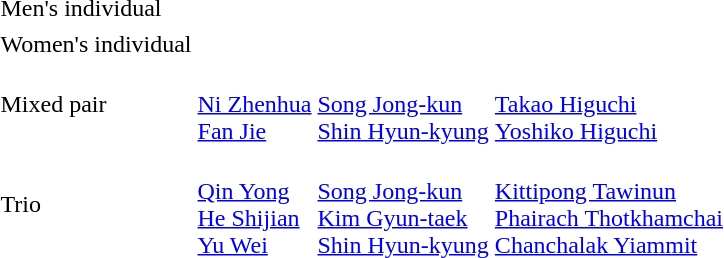<table>
<tr>
<td>Men's individual</td>
<td></td>
<td></td>
<td></td>
</tr>
<tr>
</tr>
<tr>
<td>Women's individual</td>
<td></td>
<td></td>
<td></td>
</tr>
<tr>
<td>Mixed pair</td>
<td><br><a href='#'>Ni Zhenhua</a><br><a href='#'>Fan Jie</a></td>
<td><br><a href='#'>Song Jong-kun</a><br><a href='#'>Shin Hyun-kyung</a></td>
<td><br><a href='#'>Takao Higuchi</a><br><a href='#'>Yoshiko Higuchi</a></td>
</tr>
<tr>
<td>Trio</td>
<td><br><a href='#'>Qin Yong</a><br><a href='#'>He Shijian</a><br><a href='#'>Yu Wei</a></td>
<td><br><a href='#'>Song Jong-kun</a><br><a href='#'>Kim Gyun-taek</a><br><a href='#'>Shin Hyun-kyung</a></td>
<td><br><a href='#'>Kittipong Tawinun</a><br><a href='#'>Phairach Thotkhamchai</a><br><a href='#'>Chanchalak Yiammit</a></td>
</tr>
</table>
